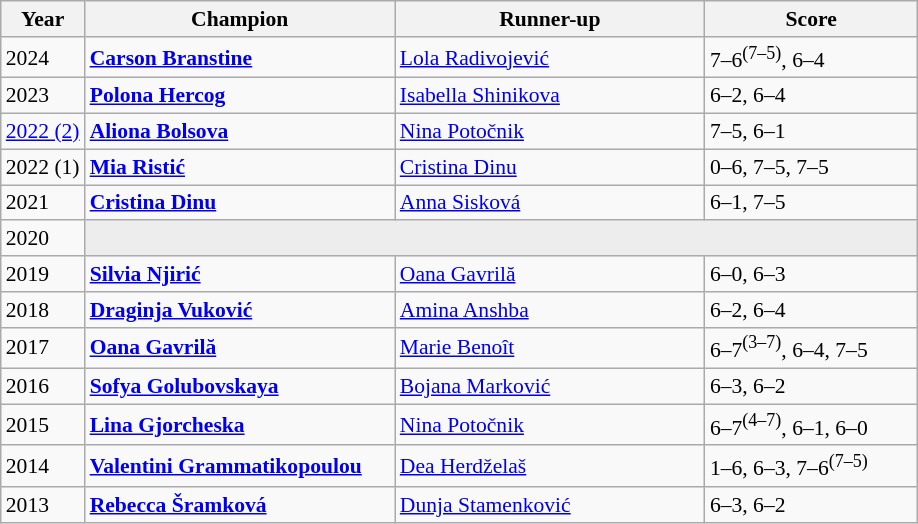<table class="wikitable" style="font-size:90%">
<tr>
<th>Year</th>
<th width="200">Champion</th>
<th width="200">Runner-up</th>
<th width="135">Score</th>
</tr>
<tr>
<td>2024</td>
<td> <strong><a href='#'>Carson Branstine</a></strong></td>
<td> <a href='#'>Lola Radivojević</a></td>
<td>7–6<sup>(7–5)</sup>, 6–4</td>
</tr>
<tr>
<td>2023</td>
<td> <strong><a href='#'>Polona Hercog</a></strong></td>
<td> <a href='#'>Isabella Shinikova</a></td>
<td>6–2, 6–4</td>
</tr>
<tr>
<td><a href='#'>2022 (2)</a></td>
<td> <strong><a href='#'>Aliona Bolsova</a></strong></td>
<td> <a href='#'>Nina Potočnik</a></td>
<td>7–5, 6–1</td>
</tr>
<tr>
<td>2022 (1)</td>
<td> <strong><a href='#'>Mia Ristić</a></strong></td>
<td> <a href='#'>Cristina Dinu</a></td>
<td>0–6, 7–5, 7–5</td>
</tr>
<tr>
<td>2021</td>
<td> <strong><a href='#'>Cristina Dinu</a></strong></td>
<td> <a href='#'>Anna Sisková</a></td>
<td>6–1, 7–5</td>
</tr>
<tr>
<td>2020</td>
<td colspan=3 bgcolor="#ededed"></td>
</tr>
<tr>
<td>2019</td>
<td> <strong><a href='#'>Silvia Njirić</a></strong></td>
<td> <a href='#'>Oana Gavrilă</a></td>
<td>6–0, 6–3</td>
</tr>
<tr>
<td>2018</td>
<td> <strong><a href='#'>Draginja Vuković</a></strong></td>
<td> <a href='#'>Amina Anshba</a></td>
<td>6–2, 6–4</td>
</tr>
<tr>
<td>2017</td>
<td> <strong><a href='#'>Oana Gavrilă</a></strong></td>
<td> <a href='#'>Marie Benoît</a></td>
<td>6–7<sup>(3–7)</sup>, 6–4, 7–5</td>
</tr>
<tr>
<td>2016</td>
<td> <strong><a href='#'>Sofya Golubovskaya</a></strong></td>
<td> <a href='#'>Bojana Marković</a></td>
<td>6–3, 6–2</td>
</tr>
<tr>
<td>2015</td>
<td> <strong><a href='#'>Lina Gjorcheska</a></strong></td>
<td> <a href='#'>Nina Potočnik</a></td>
<td>6–7<sup>(4–7)</sup>, 6–1, 6–0</td>
</tr>
<tr>
<td>2014</td>
<td> <strong><a href='#'>Valentini Grammatikopoulou</a></strong></td>
<td> <a href='#'>Dea Herdželaš</a></td>
<td>1–6, 6–3, 7–6<sup>(7–5)</sup></td>
</tr>
<tr>
<td>2013</td>
<td> <strong><a href='#'>Rebecca Šramková</a></strong></td>
<td> <a href='#'>Dunja Stamenković</a></td>
<td>6–3, 6–2</td>
</tr>
</table>
